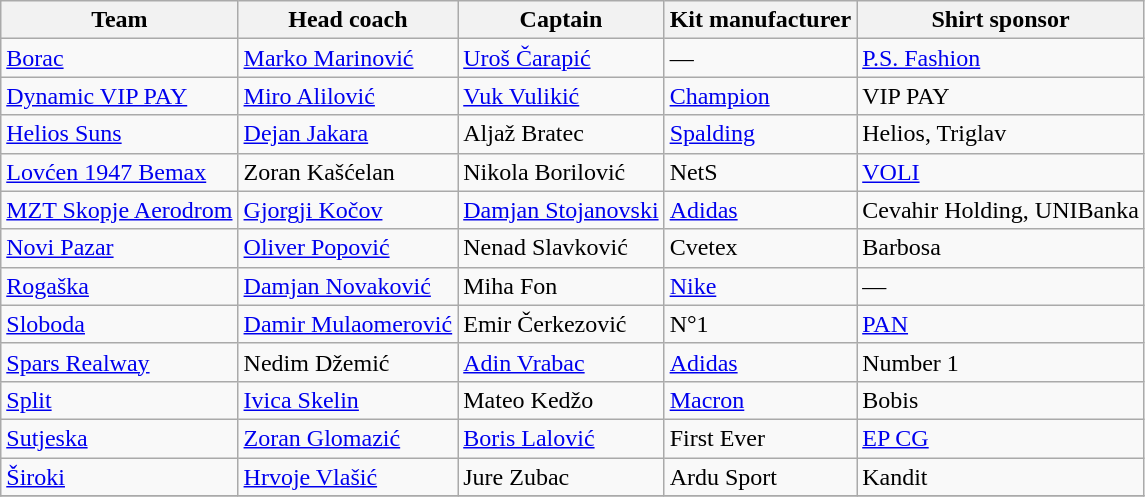<table class="wikitable sortable">
<tr>
<th>Team</th>
<th>Head coach</th>
<th>Captain</th>
<th>Kit manufacturer</th>
<th>Shirt sponsor</th>
</tr>
<tr>
<td><a href='#'>Borac</a></td>
<td> <a href='#'>Marko Marinović</a></td>
<td> <a href='#'>Uroš Čarapić</a></td>
<td>—</td>
<td><a href='#'>P.S. Fashion</a></td>
</tr>
<tr>
<td><a href='#'>Dynamic VIP PAY</a></td>
<td> <a href='#'>Miro Alilović</a></td>
<td> <a href='#'>Vuk Vulikić</a></td>
<td><a href='#'>Champion</a></td>
<td>VIP PAY</td>
</tr>
<tr>
<td><a href='#'>Helios Suns</a></td>
<td> <a href='#'>Dejan Jakara</a></td>
<td> Aljaž Bratec</td>
<td><a href='#'>Spalding</a></td>
<td>Helios, Triglav</td>
</tr>
<tr>
<td><a href='#'>Lovćen 1947 Bemax</a></td>
<td> Zoran Kašćelan</td>
<td> Nikola Borilović</td>
<td>NetS</td>
<td><a href='#'>VOLI</a></td>
</tr>
<tr>
<td><a href='#'>MZT Skopje Aerodrom</a></td>
<td> <a href='#'>Gjorgji Kočov</a></td>
<td> <a href='#'>Damjan Stojanovski</a></td>
<td><a href='#'>Adidas</a></td>
<td>Cevahir Holding, UNIBanka</td>
</tr>
<tr>
<td><a href='#'>Novi Pazar</a></td>
<td> <a href='#'>Oliver Popović</a></td>
<td> Nenad Slavković</td>
<td>Cvetex</td>
<td>Barbosa</td>
</tr>
<tr>
<td><a href='#'>Rogaška</a></td>
<td> <a href='#'>Damjan Novaković</a></td>
<td> Miha Fon</td>
<td><a href='#'>Nike</a></td>
<td>—</td>
</tr>
<tr>
<td><a href='#'>Sloboda</a></td>
<td> <a href='#'>Damir Mulaomerović</a></td>
<td> Emir Čerkezović</td>
<td>N°1</td>
<td><a href='#'>PAN</a></td>
</tr>
<tr>
<td><a href='#'>Spars Realway</a></td>
<td> Nedim Džemić</td>
<td> <a href='#'>Adin Vrabac</a></td>
<td><a href='#'>Adidas</a></td>
<td>Number 1</td>
</tr>
<tr>
<td><a href='#'>Split</a></td>
<td> <a href='#'>Ivica Skelin</a></td>
<td> Mateo Kedžo</td>
<td><a href='#'>Macron</a></td>
<td>Bobis</td>
</tr>
<tr>
<td><a href='#'>Sutjeska</a></td>
<td> <a href='#'>Zoran Glomazić</a></td>
<td> <a href='#'>Boris Lalović</a></td>
<td>First Ever</td>
<td><a href='#'>EP CG</a></td>
</tr>
<tr>
<td><a href='#'>Široki</a></td>
<td> <a href='#'>Hrvoje Vlašić</a></td>
<td> Jure Zubac</td>
<td>Ardu Sport</td>
<td>Kandit</td>
</tr>
<tr>
</tr>
</table>
